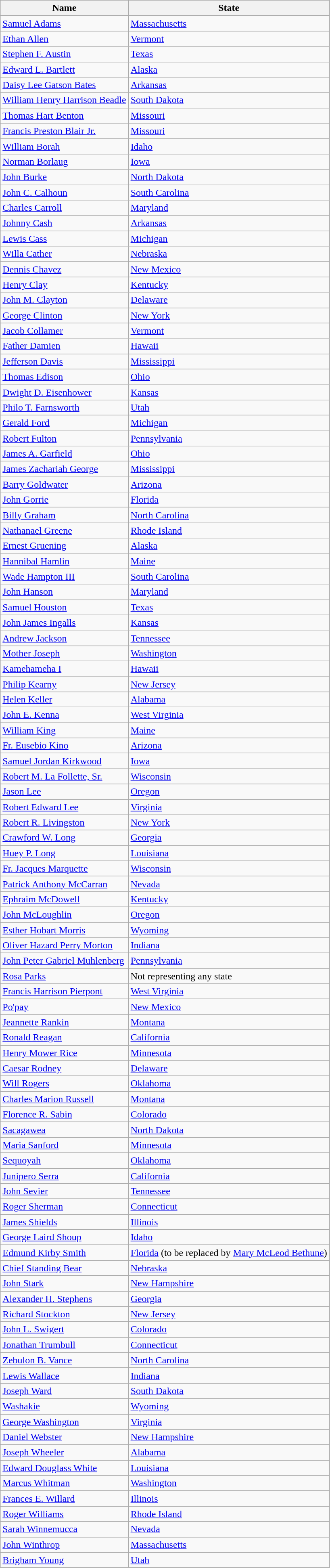<table class="wikitable sortable">
<tr>
<th>Name</th>
<th>State</th>
</tr>
<tr>
<td><a href='#'>Samuel Adams</a></td>
<td><a href='#'>Massachusetts</a></td>
</tr>
<tr>
<td><a href='#'>Ethan Allen</a></td>
<td><a href='#'>Vermont</a></td>
</tr>
<tr>
<td><a href='#'>Stephen F. Austin</a></td>
<td><a href='#'>Texas</a></td>
</tr>
<tr>
<td><a href='#'>Edward L. Bartlett</a></td>
<td><a href='#'>Alaska</a></td>
</tr>
<tr>
<td><a href='#'>Daisy Lee Gatson Bates</a></td>
<td><a href='#'>Arkansas</a></td>
</tr>
<tr>
<td><a href='#'>William Henry Harrison Beadle</a></td>
<td><a href='#'>South Dakota</a></td>
</tr>
<tr>
<td><a href='#'>Thomas Hart Benton</a></td>
<td><a href='#'>Missouri</a></td>
</tr>
<tr>
<td><a href='#'>Francis Preston Blair Jr.</a></td>
<td><a href='#'>Missouri</a></td>
</tr>
<tr>
<td><a href='#'>William Borah</a></td>
<td><a href='#'>Idaho</a></td>
</tr>
<tr>
<td><a href='#'>Norman Borlaug</a></td>
<td><a href='#'>Iowa</a></td>
</tr>
<tr>
<td><a href='#'>John Burke</a></td>
<td><a href='#'>North Dakota</a></td>
</tr>
<tr>
<td><a href='#'>John C. Calhoun</a></td>
<td><a href='#'>South Carolina</a></td>
</tr>
<tr>
<td><a href='#'>Charles Carroll</a></td>
<td><a href='#'>Maryland</a></td>
</tr>
<tr>
<td><a href='#'>Johnny Cash</a></td>
<td><a href='#'>Arkansas</a></td>
</tr>
<tr>
<td><a href='#'>Lewis Cass</a></td>
<td><a href='#'>Michigan</a></td>
</tr>
<tr>
<td><a href='#'>Willa Cather</a></td>
<td><a href='#'>Nebraska</a></td>
</tr>
<tr>
<td><a href='#'>Dennis Chavez</a></td>
<td><a href='#'>New Mexico</a></td>
</tr>
<tr>
<td><a href='#'>Henry Clay</a></td>
<td><a href='#'>Kentucky</a></td>
</tr>
<tr>
<td><a href='#'>John M. Clayton</a></td>
<td><a href='#'>Delaware</a></td>
</tr>
<tr>
<td><a href='#'>George Clinton</a></td>
<td><a href='#'>New York</a></td>
</tr>
<tr>
<td><a href='#'>Jacob Collamer</a></td>
<td><a href='#'>Vermont</a></td>
</tr>
<tr>
<td><a href='#'>Father Damien</a></td>
<td><a href='#'>Hawaii</a></td>
</tr>
<tr>
<td><a href='#'>Jefferson Davis</a></td>
<td><a href='#'>Mississippi</a></td>
</tr>
<tr>
<td><a href='#'>Thomas Edison</a></td>
<td><a href='#'>Ohio</a></td>
</tr>
<tr>
<td><a href='#'>Dwight D. Eisenhower</a></td>
<td><a href='#'>Kansas</a></td>
</tr>
<tr>
<td><a href='#'>Philo T. Farnsworth</a></td>
<td><a href='#'>Utah</a></td>
</tr>
<tr>
<td><a href='#'>Gerald Ford</a></td>
<td><a href='#'>Michigan</a></td>
</tr>
<tr>
<td><a href='#'>Robert Fulton</a></td>
<td><a href='#'>Pennsylvania</a></td>
</tr>
<tr>
<td><a href='#'>James A. Garfield</a></td>
<td><a href='#'>Ohio</a></td>
</tr>
<tr>
<td><a href='#'>James Zachariah George</a></td>
<td><a href='#'>Mississippi</a></td>
</tr>
<tr>
<td><a href='#'>Barry Goldwater</a></td>
<td><a href='#'>Arizona</a></td>
</tr>
<tr>
<td><a href='#'>John Gorrie</a></td>
<td><a href='#'>Florida</a></td>
</tr>
<tr>
<td><a href='#'>Billy Graham</a></td>
<td><a href='#'>North Carolina</a></td>
</tr>
<tr>
<td><a href='#'>Nathanael Greene</a></td>
<td><a href='#'>Rhode Island</a></td>
</tr>
<tr>
<td><a href='#'>Ernest Gruening</a></td>
<td><a href='#'>Alaska</a></td>
</tr>
<tr>
<td><a href='#'>Hannibal Hamlin</a></td>
<td><a href='#'>Maine</a></td>
</tr>
<tr>
<td><a href='#'>Wade Hampton III</a></td>
<td><a href='#'>South Carolina</a></td>
</tr>
<tr>
<td><a href='#'>John Hanson</a></td>
<td><a href='#'>Maryland</a></td>
</tr>
<tr>
<td><a href='#'>Samuel Houston</a></td>
<td><a href='#'>Texas</a></td>
</tr>
<tr>
<td><a href='#'>John James Ingalls</a></td>
<td><a href='#'>Kansas</a></td>
</tr>
<tr>
<td><a href='#'>Andrew Jackson</a></td>
<td><a href='#'>Tennessee</a></td>
</tr>
<tr>
<td><a href='#'>Mother Joseph</a></td>
<td><a href='#'>Washington</a></td>
</tr>
<tr>
<td><a href='#'>Kamehameha I</a></td>
<td><a href='#'>Hawaii</a></td>
</tr>
<tr>
<td><a href='#'>Philip Kearny</a></td>
<td><a href='#'>New Jersey</a></td>
</tr>
<tr>
<td><a href='#'>Helen Keller</a></td>
<td><a href='#'>Alabama</a></td>
</tr>
<tr>
<td><a href='#'>John E. Kenna</a></td>
<td><a href='#'>West Virginia</a></td>
</tr>
<tr>
<td><a href='#'>William King</a></td>
<td><a href='#'>Maine</a></td>
</tr>
<tr>
<td><a href='#'>Fr. Eusebio Kino</a></td>
<td><a href='#'>Arizona</a></td>
</tr>
<tr>
<td><a href='#'>Samuel Jordan Kirkwood</a></td>
<td><a href='#'>Iowa</a></td>
</tr>
<tr>
<td><a href='#'>Robert M. La Follette, Sr.</a></td>
<td><a href='#'>Wisconsin</a></td>
</tr>
<tr>
<td><a href='#'>Jason Lee</a></td>
<td><a href='#'>Oregon</a></td>
</tr>
<tr>
<td><a href='#'>Robert Edward Lee</a></td>
<td><a href='#'>Virginia</a></td>
</tr>
<tr>
<td><a href='#'>Robert R. Livingston</a></td>
<td><a href='#'>New York</a></td>
</tr>
<tr>
<td><a href='#'>Crawford W. Long</a></td>
<td><a href='#'>Georgia</a></td>
</tr>
<tr>
<td><a href='#'>Huey P. Long</a></td>
<td><a href='#'>Louisiana</a></td>
</tr>
<tr>
<td><a href='#'>Fr. Jacques Marquette</a></td>
<td><a href='#'>Wisconsin</a></td>
</tr>
<tr>
<td><a href='#'>Patrick Anthony McCarran</a></td>
<td><a href='#'>Nevada</a></td>
</tr>
<tr>
<td><a href='#'>Ephraim McDowell</a></td>
<td><a href='#'>Kentucky</a></td>
</tr>
<tr>
<td><a href='#'>John McLoughlin</a></td>
<td><a href='#'>Oregon</a></td>
</tr>
<tr>
<td><a href='#'>Esther Hobart Morris</a></td>
<td><a href='#'>Wyoming</a></td>
</tr>
<tr>
<td><a href='#'>Oliver Hazard Perry Morton</a></td>
<td><a href='#'>Indiana</a></td>
</tr>
<tr>
<td><a href='#'>John Peter Gabriel Muhlenberg</a></td>
<td><a href='#'>Pennsylvania</a></td>
</tr>
<tr>
<td><a href='#'>Rosa Parks</a></td>
<td>Not representing any state</td>
</tr>
<tr>
<td><a href='#'>Francis Harrison Pierpont</a></td>
<td><a href='#'>West Virginia</a></td>
</tr>
<tr>
<td><a href='#'>Po'pay</a></td>
<td><a href='#'>New Mexico</a></td>
</tr>
<tr>
<td><a href='#'>Jeannette Rankin</a></td>
<td><a href='#'>Montana</a></td>
</tr>
<tr>
<td><a href='#'>Ronald Reagan</a></td>
<td><a href='#'>California</a></td>
</tr>
<tr>
<td><a href='#'>Henry Mower Rice</a></td>
<td><a href='#'>Minnesota</a></td>
</tr>
<tr>
<td><a href='#'>Caesar Rodney</a></td>
<td><a href='#'>Delaware</a></td>
</tr>
<tr>
<td><a href='#'>Will Rogers</a></td>
<td><a href='#'>Oklahoma</a></td>
</tr>
<tr>
<td><a href='#'>Charles Marion Russell</a></td>
<td><a href='#'>Montana</a></td>
</tr>
<tr>
<td><a href='#'>Florence R. Sabin</a></td>
<td><a href='#'>Colorado</a></td>
</tr>
<tr>
<td><a href='#'>Sacagawea</a></td>
<td><a href='#'>North Dakota</a></td>
</tr>
<tr>
<td><a href='#'>Maria Sanford</a></td>
<td><a href='#'>Minnesota</a></td>
</tr>
<tr>
<td><a href='#'>Sequoyah</a></td>
<td><a href='#'>Oklahoma</a></td>
</tr>
<tr>
<td><a href='#'>Junipero Serra</a></td>
<td><a href='#'>California</a></td>
</tr>
<tr>
<td><a href='#'>John Sevier</a></td>
<td><a href='#'>Tennessee</a></td>
</tr>
<tr>
<td><a href='#'>Roger Sherman</a></td>
<td><a href='#'>Connecticut</a></td>
</tr>
<tr>
<td><a href='#'>James Shields</a></td>
<td><a href='#'>Illinois</a></td>
</tr>
<tr>
<td><a href='#'>George Laird Shoup</a></td>
<td><a href='#'>Idaho</a></td>
</tr>
<tr>
<td><a href='#'>Edmund Kirby Smith</a></td>
<td><a href='#'>Florida</a> (to be replaced by <a href='#'>Mary McLeod Bethune</a>)</td>
</tr>
<tr>
<td><a href='#'>Chief Standing Bear</a></td>
<td><a href='#'>Nebraska</a></td>
</tr>
<tr>
<td><a href='#'>John Stark</a></td>
<td><a href='#'>New Hampshire</a></td>
</tr>
<tr>
<td><a href='#'>Alexander H. Stephens</a></td>
<td><a href='#'>Georgia</a></td>
</tr>
<tr>
<td><a href='#'>Richard Stockton</a></td>
<td><a href='#'>New Jersey</a></td>
</tr>
<tr>
<td><a href='#'>John L. Swigert</a></td>
<td><a href='#'>Colorado</a></td>
</tr>
<tr>
<td><a href='#'>Jonathan Trumbull</a></td>
<td><a href='#'>Connecticut</a></td>
</tr>
<tr>
<td><a href='#'>Zebulon B. Vance</a></td>
<td><a href='#'>North Carolina</a></td>
</tr>
<tr>
<td><a href='#'>Lewis Wallace</a></td>
<td><a href='#'>Indiana</a></td>
</tr>
<tr>
<td><a href='#'>Joseph Ward</a></td>
<td><a href='#'>South Dakota</a></td>
</tr>
<tr>
<td><a href='#'>Washakie</a></td>
<td><a href='#'>Wyoming</a></td>
</tr>
<tr>
<td><a href='#'>George Washington</a></td>
<td><a href='#'>Virginia</a></td>
</tr>
<tr>
<td><a href='#'>Daniel Webster</a></td>
<td><a href='#'>New Hampshire</a></td>
</tr>
<tr>
<td><a href='#'>Joseph Wheeler</a></td>
<td><a href='#'>Alabama</a></td>
</tr>
<tr>
<td><a href='#'>Edward Douglass White</a></td>
<td><a href='#'>Louisiana</a></td>
</tr>
<tr>
<td><a href='#'>Marcus Whitman</a></td>
<td><a href='#'>Washington</a></td>
</tr>
<tr>
<td><a href='#'>Frances E. Willard</a></td>
<td><a href='#'>Illinois</a></td>
</tr>
<tr>
<td><a href='#'>Roger Williams</a></td>
<td><a href='#'>Rhode Island</a></td>
</tr>
<tr>
<td><a href='#'>Sarah Winnemucca</a></td>
<td><a href='#'>Nevada</a></td>
</tr>
<tr>
<td><a href='#'>John Winthrop</a></td>
<td><a href='#'>Massachusetts</a></td>
</tr>
<tr>
<td><a href='#'>Brigham Young</a></td>
<td><a href='#'>Utah</a></td>
</tr>
</table>
